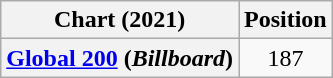<table class="wikitable plainrowheaders" style="text-align:center">
<tr>
<th scope="col">Chart (2021)</th>
<th scope="col">Position</th>
</tr>
<tr>
<th scope="row"><a href='#'>Global 200</a> (<em>Billboard</em>)</th>
<td>187</td>
</tr>
</table>
